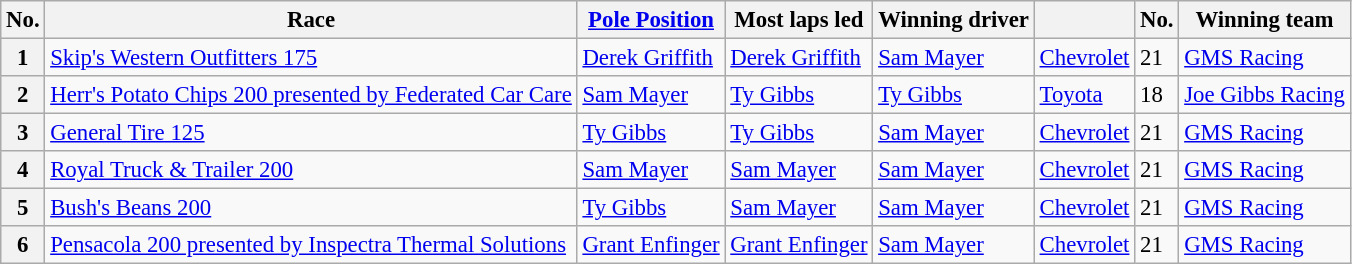<table class="wikitable" style="font-size:95%">
<tr>
<th>No.</th>
<th>Race</th>
<th><a href='#'>Pole Position</a></th>
<th>Most laps led</th>
<th>Winning driver</th>
<th></th>
<th>No.</th>
<th>Winning team</th>
</tr>
<tr>
<th>1</th>
<td><a href='#'>Skip's Western Outfitters 175</a></td>
<td><a href='#'>Derek Griffith</a></td>
<td><a href='#'>Derek Griffith</a></td>
<td><a href='#'>Sam Mayer</a></td>
<td><a href='#'>Chevrolet</a></td>
<td>21</td>
<td><a href='#'>GMS Racing</a></td>
</tr>
<tr>
<th>2</th>
<td><a href='#'>Herr's Potato Chips 200 presented by Federated Car Care</a></td>
<td><a href='#'>Sam Mayer</a></td>
<td><a href='#'>Ty Gibbs</a></td>
<td><a href='#'>Ty Gibbs</a></td>
<td><a href='#'>Toyota</a></td>
<td>18</td>
<td><a href='#'>Joe Gibbs Racing</a></td>
</tr>
<tr>
<th>3</th>
<td><a href='#'>General Tire 125</a></td>
<td><a href='#'>Ty Gibbs</a></td>
<td><a href='#'>Ty Gibbs</a></td>
<td><a href='#'>Sam Mayer</a></td>
<td><a href='#'>Chevrolet</a></td>
<td>21</td>
<td><a href='#'>GMS Racing</a></td>
</tr>
<tr>
<th>4</th>
<td><a href='#'>Royal Truck & Trailer 200</a></td>
<td><a href='#'>Sam Mayer</a></td>
<td><a href='#'>Sam Mayer</a></td>
<td><a href='#'>Sam Mayer</a></td>
<td><a href='#'>Chevrolet</a></td>
<td>21</td>
<td><a href='#'>GMS Racing</a></td>
</tr>
<tr>
<th>5</th>
<td><a href='#'>Bush's Beans 200</a></td>
<td><a href='#'>Ty Gibbs</a></td>
<td><a href='#'>Sam Mayer</a></td>
<td><a href='#'>Sam Mayer</a></td>
<td><a href='#'>Chevrolet</a></td>
<td>21</td>
<td><a href='#'>GMS Racing</a></td>
</tr>
<tr>
<th>6</th>
<td><a href='#'>Pensacola 200 presented by Inspectra Thermal Solutions</a></td>
<td><a href='#'>Grant Enfinger</a></td>
<td><a href='#'>Grant Enfinger</a></td>
<td><a href='#'>Sam Mayer</a></td>
<td><a href='#'>Chevrolet</a></td>
<td>21</td>
<td><a href='#'>GMS Racing</a></td>
</tr>
</table>
